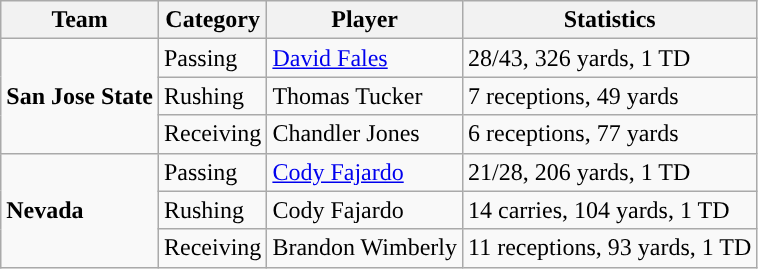<table class="wikitable" style="float: left;">
<tr>
<th>Team</th>
<th>Category</th>
<th>Player</th>
<th>Statistics</th>
</tr>
<tr>
<td rowspan=3><strong>San Jose State</strong></td>
<td>Passing</td>
<td><a href='#'>David Fales</a></td>
<td>28/43, 326 yards, 1 TD</td>
</tr>
<tr>
<td>Rushing</td>
<td>Thomas Tucker</td>
<td>7 receptions, 49 yards</td>
</tr>
<tr>
<td>Receiving</td>
<td>Chandler Jones</td>
<td>6 receptions, 77 yards</td>
</tr>
<tr>
<td rowspan=3><strong>Nevada</strong></td>
<td>Passing</td>
<td><a href='#'>Cody Fajardo</a></td>
<td>21/28, 206 yards, 1 TD</td>
</tr>
<tr>
<td>Rushing</td>
<td>Cody Fajardo</td>
<td>14 carries, 104 yards, 1 TD</td>
</tr>
<tr>
<td>Receiving</td>
<td>Brandon Wimberly</td>
<td>11 receptions, 93 yards, 1 TD</td>
</tr>
</table>
